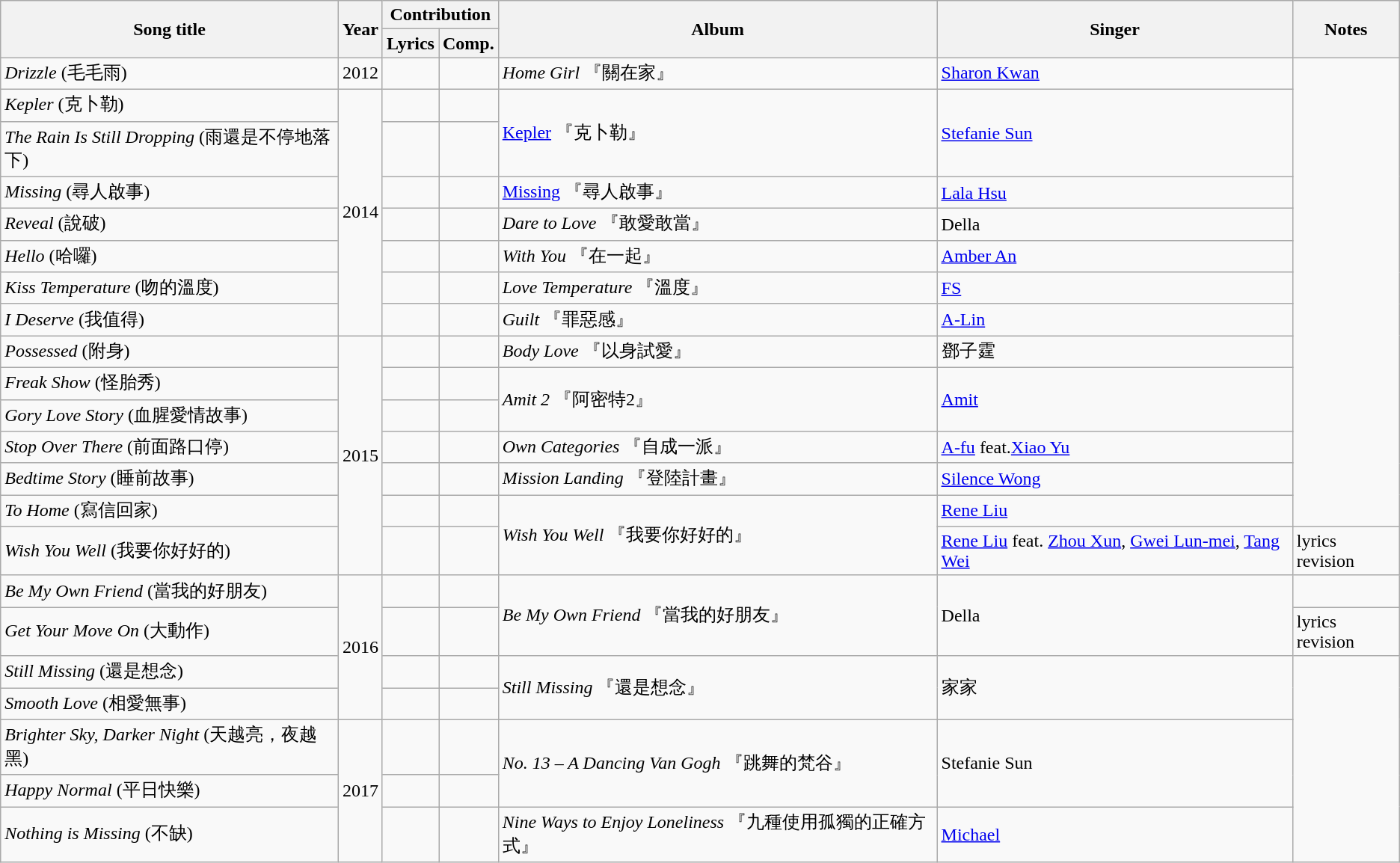<table class="wikitable" style="margin-bottom: 10px;">
<tr>
<th rowspan="2">Song title</th>
<th rowspan="2">Year</th>
<th colspan="2">Contribution</th>
<th rowspan="2">Album</th>
<th rowspan="2">Singer</th>
<th rowspan="2">Notes</th>
</tr>
<tr>
<th>Lyrics</th>
<th>Comp.</th>
</tr>
<tr>
<td><em>Drizzle</em> (毛毛雨)</td>
<td rowspan="1">2012</td>
<td></td>
<td></td>
<td><em>Home Girl</em> 『關在家』</td>
<td><a href='#'>Sharon Kwan</a></td>
<td rowspan="14"></td>
</tr>
<tr>
<td><em>Kepler </em> (克卜勒)</td>
<td rowspan="7">2014</td>
<td></td>
<td></td>
<td rowspan="2"><a href='#'>Kepler</a> 『克卜勒』</td>
<td rowspan="2"><a href='#'>Stefanie Sun</a></td>
</tr>
<tr>
<td><em>The Rain Is Still Dropping</em> (雨還是不停地落下)</td>
<td></td>
<td></td>
</tr>
<tr>
<td><em>Missing</em> (尋人啟事)</td>
<td></td>
<td></td>
<td><a href='#'>Missing</a> 『尋人啟事』</td>
<td><a href='#'>Lala Hsu</a></td>
</tr>
<tr>
<td><em>Reveal</em> (說破)</td>
<td></td>
<td></td>
<td><em>Dare to Love</em> 『敢愛敢當』</td>
<td>Della</td>
</tr>
<tr>
<td><em>Hello</em> (哈囉)</td>
<td></td>
<td></td>
<td><em>With You</em> 『在一起』</td>
<td><a href='#'>Amber An</a></td>
</tr>
<tr>
<td><em>Kiss Temperature</em> (吻的溫度)</td>
<td></td>
<td></td>
<td><em>Love Temperature</em> 『溫度』</td>
<td><a href='#'>FS</a></td>
</tr>
<tr>
<td><em>I Deserve</em> (我值得)</td>
<td></td>
<td></td>
<td><em>Guilt</em> 『罪惡感』</td>
<td><a href='#'>A-Lin</a></td>
</tr>
<tr>
<td><em>Possessed</em> (附身)</td>
<td rowspan="7">2015</td>
<td></td>
<td></td>
<td><em>Body Love</em> 『以身試愛』</td>
<td>鄧子霆</td>
</tr>
<tr>
<td><em>Freak Show</em> (怪胎秀)</td>
<td></td>
<td></td>
<td rowspan="2"><em>Amit 2</em> 『阿密特2』</td>
<td rowspan="2"><a href='#'>Amit</a></td>
</tr>
<tr>
<td><em>Gory Love Story</em> (血腥愛情故事)</td>
<td></td>
<td></td>
</tr>
<tr>
<td><em>Stop Over There</em> (前面路口停)</td>
<td></td>
<td></td>
<td><em>Own Categories</em> 『自成一派』</td>
<td><a href='#'>A-fu</a> feat.<a href='#'>Xiao Yu</a></td>
</tr>
<tr>
<td><em>Bedtime Story</em> (睡前故事)</td>
<td></td>
<td></td>
<td><em>Mission Landing</em> 『登陸計畫』</td>
<td><a href='#'>Silence Wong</a></td>
</tr>
<tr>
<td><em>To Home</em> (寫信回家)</td>
<td></td>
<td></td>
<td rowspan="2"><em>Wish You Well</em> 『我要你好好的』</td>
<td><a href='#'>Rene Liu</a></td>
</tr>
<tr>
<td><em>Wish You Well</em> (我要你好好的)</td>
<td></td>
<td></td>
<td><a href='#'>Rene Liu</a> feat. <a href='#'>Zhou Xun</a>, <a href='#'>Gwei Lun-mei</a>, <a href='#'>Tang Wei</a></td>
<td>lyrics revision</td>
</tr>
<tr>
<td><em>Be My Own Friend</em> (當我的好朋友)</td>
<td rowspan="4">2016</td>
<td></td>
<td></td>
<td rowspan="2"><em>Be My Own Friend</em> 『當我的好朋友』</td>
<td rowspan="2">Della</td>
<td></td>
</tr>
<tr>
<td><em>Get Your Move On </em> (大動作)</td>
<td></td>
<td></td>
<td>lyrics revision</td>
</tr>
<tr>
<td><em>Still Missing</em> (還是想念)</td>
<td></td>
<td></td>
<td rowspan="2"><em>Still Missing</em> 『還是想念』</td>
<td rowspan="2">家家</td>
<td rowspan="5"></td>
</tr>
<tr>
<td><em>Smooth Love</em> (相愛無事)</td>
<td></td>
<td></td>
</tr>
<tr>
<td><em>Brighter Sky, Darker Night</em> (天越亮，夜越黑)</td>
<td rowspan="3">2017</td>
<td></td>
<td></td>
<td rowspan="2"><em>No. 13 – A Dancing Van Gogh</em> 『跳舞的梵谷』</td>
<td rowspan="2">Stefanie Sun</td>
</tr>
<tr>
<td><em>Happy Normal</em> (平日快樂)</td>
<td></td>
<td></td>
</tr>
<tr>
<td><em>Nothing is Missing</em> (不缺)</td>
<td></td>
<td></td>
<td><em>Nine Ways to Enjoy Loneliness</em> 『九種使用孤獨的正確方式』</td>
<td><a href='#'>Michael</a></td>
</tr>
</table>
